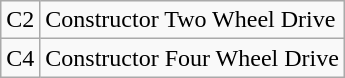<table class="wikitable">
<tr>
<td>C2</td>
<td>Constructor Two Wheel Drive</td>
</tr>
<tr>
<td>C4</td>
<td>Constructor Four Wheel Drive</td>
</tr>
</table>
